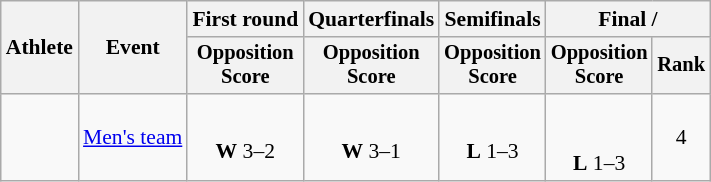<table class="wikitable" style="font-size:90%; text-align:center;">
<tr>
<th rowspan="2">Athlete</th>
<th rowspan="2">Event</th>
<th>First round</th>
<th>Quarterfinals</th>
<th>Semifinals</th>
<th colspan="2">Final / </th>
</tr>
<tr style="font-size:95%;">
<th>Opposition<br>Score</th>
<th>Opposition<br>Score</th>
<th>Opposition<br>Score</th>
<th>Opposition<br>Score</th>
<th>Rank</th>
</tr>
<tr>
<td style="text-align:left;"></td>
<td style="text-align:left;"><a href='#'>Men's team</a></td>
<td><br> <strong>W</strong> 3–2</td>
<td><br> <strong>W</strong> 3–1</td>
<td><br> <strong>L</strong> 1–3</td>
<td><br><br> <strong>L</strong> 1–3</td>
<td>4</td>
</tr>
</table>
